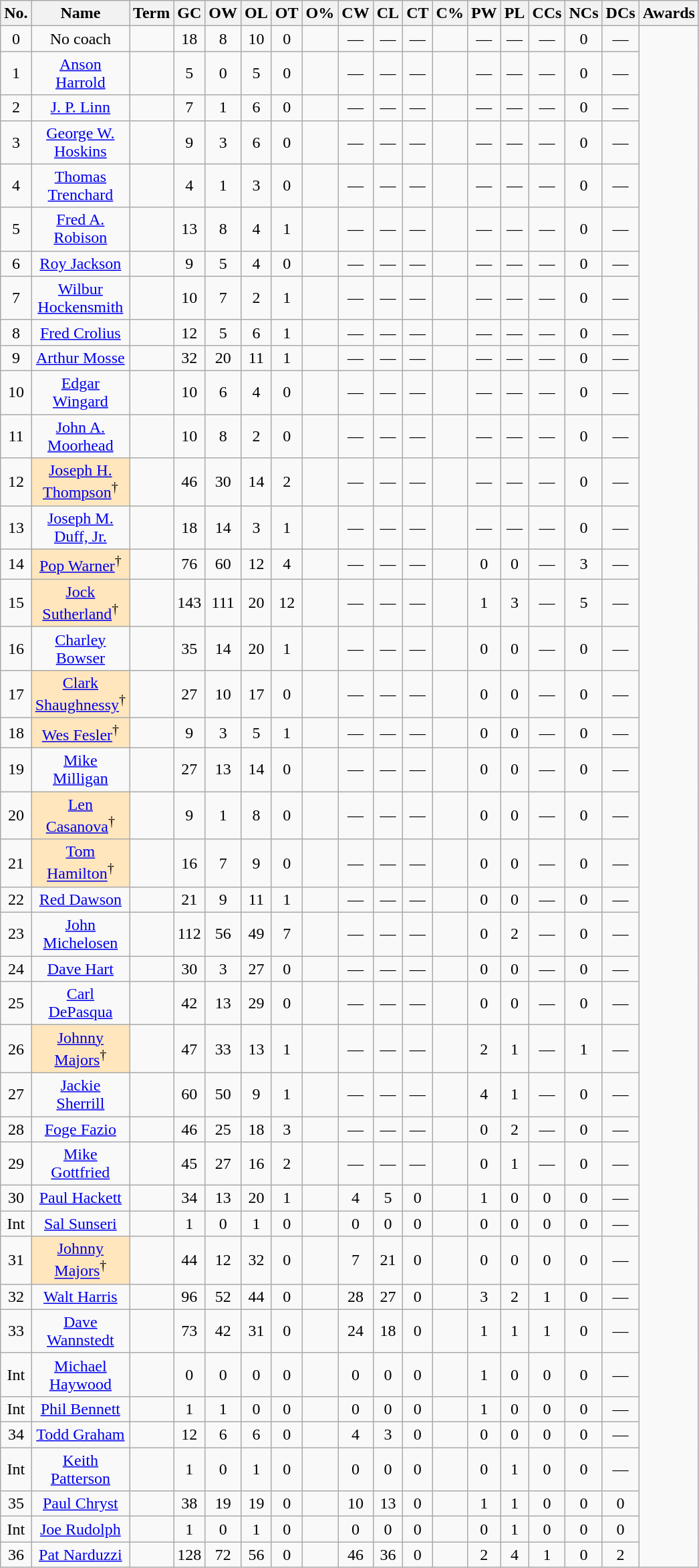<table class="wikitable sortable" style="text-align:center; width:400px">
<tr>
<th>No.</th>
<th>Name</th>
<th>Term</th>
<th>GC</th>
<th>OW</th>
<th>OL</th>
<th>OT</th>
<th>O%</th>
<th>CW</th>
<th>CL</th>
<th>CT</th>
<th>C%</th>
<th>PW</th>
<th>PL</th>
<th>CCs</th>
<th>NCs</th>
<th>DCs</th>
<th class="unsortable">Awards</th>
</tr>
<tr>
<td>0</td>
<td>No coach</td>
<td></td>
<td>18</td>
<td>8</td>
<td>10</td>
<td>0</td>
<td></td>
<td>—</td>
<td>—</td>
<td>—</td>
<td></td>
<td>—</td>
<td>—</td>
<td>—</td>
<td>0</td>
<td>—</td>
</tr>
<tr>
<td>1</td>
<td><a href='#'>Anson Harrold</a></td>
<td></td>
<td>5</td>
<td>0</td>
<td>5</td>
<td>0</td>
<td></td>
<td>—</td>
<td>—</td>
<td>—</td>
<td></td>
<td>—</td>
<td>—</td>
<td>—</td>
<td>0</td>
<td>—</td>
</tr>
<tr>
<td>2</td>
<td><a href='#'>J. P. Linn</a></td>
<td></td>
<td>7</td>
<td>1</td>
<td>6</td>
<td>0</td>
<td></td>
<td>—</td>
<td>—</td>
<td>—</td>
<td></td>
<td>—</td>
<td>—</td>
<td>—</td>
<td>0</td>
<td>—</td>
</tr>
<tr>
<td>3</td>
<td><a href='#'>George W. Hoskins</a></td>
<td></td>
<td>9</td>
<td>3</td>
<td>6</td>
<td>0</td>
<td></td>
<td>—</td>
<td>—</td>
<td>—</td>
<td></td>
<td>—</td>
<td>—</td>
<td>—</td>
<td>0</td>
<td>—</td>
</tr>
<tr>
<td>4</td>
<td><a href='#'>Thomas Trenchard</a></td>
<td></td>
<td>4</td>
<td>1</td>
<td>3</td>
<td>0</td>
<td></td>
<td>—</td>
<td>—</td>
<td>—</td>
<td></td>
<td>—</td>
<td>—</td>
<td>—</td>
<td>0</td>
<td>—</td>
</tr>
<tr>
<td>5</td>
<td><a href='#'>Fred A. Robison</a></td>
<td></td>
<td>13</td>
<td>8</td>
<td>4</td>
<td>1</td>
<td></td>
<td>—</td>
<td>—</td>
<td>—</td>
<td></td>
<td>—</td>
<td>—</td>
<td>—</td>
<td>0</td>
<td>—</td>
</tr>
<tr>
<td>6</td>
<td><a href='#'>Roy Jackson</a></td>
<td></td>
<td>9</td>
<td>5</td>
<td>4</td>
<td>0</td>
<td></td>
<td>—</td>
<td>—</td>
<td>—</td>
<td></td>
<td>—</td>
<td>—</td>
<td>—</td>
<td>0</td>
<td>—</td>
</tr>
<tr>
<td>7</td>
<td><a href='#'>Wilbur Hockensmith</a></td>
<td></td>
<td>10</td>
<td>7</td>
<td>2</td>
<td>1</td>
<td></td>
<td>—</td>
<td>—</td>
<td>—</td>
<td></td>
<td>—</td>
<td>—</td>
<td>—</td>
<td>0</td>
<td>—</td>
</tr>
<tr>
<td>8</td>
<td><a href='#'>Fred Crolius</a></td>
<td></td>
<td>12</td>
<td>5</td>
<td>6</td>
<td>1</td>
<td></td>
<td>—</td>
<td>—</td>
<td>—</td>
<td></td>
<td>—</td>
<td>—</td>
<td>—</td>
<td>0</td>
<td>—</td>
</tr>
<tr>
<td>9</td>
<td><a href='#'>Arthur Mosse</a></td>
<td></td>
<td>32</td>
<td>20</td>
<td>11</td>
<td>1</td>
<td></td>
<td>—</td>
<td>—</td>
<td>—</td>
<td></td>
<td>—</td>
<td>—</td>
<td>—</td>
<td>0</td>
<td>—</td>
</tr>
<tr>
<td>10</td>
<td><a href='#'>Edgar Wingard</a></td>
<td></td>
<td>10</td>
<td>6</td>
<td>4</td>
<td>0</td>
<td></td>
<td>—</td>
<td>—</td>
<td>—</td>
<td></td>
<td>—</td>
<td>—</td>
<td>—</td>
<td>0</td>
<td>—</td>
</tr>
<tr>
<td>11</td>
<td><a href='#'>John A. Moorhead</a></td>
<td></td>
<td>10</td>
<td>8</td>
<td>2</td>
<td>0</td>
<td></td>
<td>—</td>
<td>—</td>
<td>—</td>
<td></td>
<td>—</td>
<td>—</td>
<td>—</td>
<td>0</td>
<td>—</td>
</tr>
<tr>
<td>12</td>
<td bgcolor=#FFE6BD><a href='#'>Joseph H. Thompson</a><sup>†</sup></td>
<td></td>
<td>46</td>
<td>30</td>
<td>14</td>
<td>2</td>
<td></td>
<td>—</td>
<td>—</td>
<td>—</td>
<td></td>
<td>—</td>
<td>—</td>
<td>—</td>
<td>0</td>
<td>—</td>
</tr>
<tr>
<td>13</td>
<td><a href='#'>Joseph M. Duff, Jr.</a></td>
<td></td>
<td>18</td>
<td>14</td>
<td>3</td>
<td>1</td>
<td></td>
<td>—</td>
<td>—</td>
<td>—</td>
<td></td>
<td>—</td>
<td>—</td>
<td>—</td>
<td>0</td>
<td>—</td>
</tr>
<tr>
<td>14</td>
<td bgcolor=#FFE6BD><a href='#'>Pop Warner</a><sup>†</sup></td>
<td></td>
<td>76</td>
<td>60</td>
<td>12</td>
<td>4</td>
<td></td>
<td>—</td>
<td>—</td>
<td>—</td>
<td></td>
<td>0</td>
<td>0</td>
<td>—</td>
<td>3</td>
<td>—</td>
</tr>
<tr>
<td>15</td>
<td bgcolor=#FFE6BD><a href='#'>Jock Sutherland</a><sup>†</sup></td>
<td></td>
<td>143</td>
<td>111</td>
<td>20</td>
<td>12</td>
<td></td>
<td>—</td>
<td>—</td>
<td>—</td>
<td></td>
<td>1</td>
<td>3</td>
<td>—</td>
<td>5</td>
<td>—</td>
</tr>
<tr>
<td>16</td>
<td><a href='#'>Charley Bowser</a></td>
<td></td>
<td>35</td>
<td>14</td>
<td>20</td>
<td>1</td>
<td></td>
<td>—</td>
<td>—</td>
<td>—</td>
<td></td>
<td>0</td>
<td>0</td>
<td>—</td>
<td>0</td>
<td>—</td>
</tr>
<tr>
<td>17</td>
<td bgcolor=#FFE6BD><a href='#'>Clark Shaughnessy</a><sup>†</sup></td>
<td></td>
<td>27</td>
<td>10</td>
<td>17</td>
<td>0</td>
<td></td>
<td>—</td>
<td>—</td>
<td>—</td>
<td></td>
<td>0</td>
<td>0</td>
<td>—</td>
<td>0</td>
<td>—</td>
</tr>
<tr>
<td>18</td>
<td bgcolor=#FFE6BD><a href='#'>Wes Fesler</a><sup>†</sup></td>
<td></td>
<td>9</td>
<td>3</td>
<td>5</td>
<td>1</td>
<td></td>
<td>—</td>
<td>—</td>
<td>—</td>
<td></td>
<td>0</td>
<td>0</td>
<td>—</td>
<td>0</td>
<td>—</td>
</tr>
<tr>
<td>19</td>
<td><a href='#'>Mike Milligan</a></td>
<td></td>
<td>27</td>
<td>13</td>
<td>14</td>
<td>0</td>
<td></td>
<td>—</td>
<td>—</td>
<td>—</td>
<td></td>
<td>0</td>
<td>0</td>
<td>—</td>
<td>0</td>
<td>—</td>
</tr>
<tr>
<td>20</td>
<td bgcolor=#FFE6BD><a href='#'>Len Casanova</a><sup>†</sup></td>
<td></td>
<td>9</td>
<td>1</td>
<td>8</td>
<td>0</td>
<td></td>
<td>—</td>
<td>—</td>
<td>—</td>
<td></td>
<td>0</td>
<td>0</td>
<td>—</td>
<td>0</td>
<td>—</td>
</tr>
<tr>
<td>21</td>
<td bgcolor=#FFE6BD><a href='#'>Tom Hamilton</a><sup>†</sup></td>
<td></td>
<td>16</td>
<td>7</td>
<td>9</td>
<td>0</td>
<td></td>
<td>—</td>
<td>—</td>
<td>—</td>
<td></td>
<td>0</td>
<td>0</td>
<td>—</td>
<td>0</td>
<td>—</td>
</tr>
<tr>
<td>22</td>
<td><a href='#'>Red Dawson</a></td>
<td></td>
<td>21</td>
<td>9</td>
<td>11</td>
<td>1</td>
<td></td>
<td>—</td>
<td>—</td>
<td>—</td>
<td></td>
<td>0</td>
<td>0</td>
<td>—</td>
<td>0</td>
<td>—</td>
</tr>
<tr>
<td>23</td>
<td><a href='#'>John Michelosen</a></td>
<td></td>
<td>112</td>
<td>56</td>
<td>49</td>
<td>7</td>
<td></td>
<td>—</td>
<td>—</td>
<td>—</td>
<td></td>
<td>0</td>
<td>2</td>
<td>—</td>
<td>0</td>
<td>—</td>
</tr>
<tr>
<td>24</td>
<td><a href='#'>Dave Hart</a></td>
<td></td>
<td>30</td>
<td>3</td>
<td>27</td>
<td>0</td>
<td></td>
<td>—</td>
<td>—</td>
<td>—</td>
<td></td>
<td>0</td>
<td>0</td>
<td>—</td>
<td>0</td>
<td>—</td>
</tr>
<tr>
<td>25</td>
<td><a href='#'>Carl DePasqua</a></td>
<td></td>
<td>42</td>
<td>13</td>
<td>29</td>
<td>0</td>
<td></td>
<td>—</td>
<td>—</td>
<td>—</td>
<td></td>
<td>0</td>
<td>0</td>
<td>—</td>
<td>0</td>
<td>—</td>
</tr>
<tr>
<td>26</td>
<td bgcolor=#FFE6BD><a href='#'>Johnny Majors</a><sup>†</sup></td>
<td></td>
<td>47</td>
<td>33</td>
<td>13</td>
<td>1</td>
<td></td>
<td>—</td>
<td>—</td>
<td>—</td>
<td></td>
<td>2</td>
<td>1</td>
<td>—</td>
<td>1</td>
<td>—</td>
</tr>
<tr>
<td>27</td>
<td><a href='#'>Jackie Sherrill</a></td>
<td></td>
<td>60</td>
<td>50</td>
<td>9</td>
<td>1</td>
<td></td>
<td>—</td>
<td>—</td>
<td>—</td>
<td></td>
<td>4</td>
<td>1</td>
<td>—</td>
<td>0</td>
<td>—</td>
</tr>
<tr>
<td>28</td>
<td><a href='#'>Foge Fazio</a></td>
<td></td>
<td>46</td>
<td>25</td>
<td>18</td>
<td>3</td>
<td></td>
<td>—</td>
<td>—</td>
<td>—</td>
<td></td>
<td>0</td>
<td>2</td>
<td>—</td>
<td>0</td>
<td>—</td>
</tr>
<tr>
<td>29</td>
<td><a href='#'>Mike Gottfried</a></td>
<td></td>
<td>45</td>
<td>27</td>
<td>16</td>
<td>2</td>
<td></td>
<td>—</td>
<td>—</td>
<td>—</td>
<td></td>
<td>0</td>
<td>1</td>
<td>—</td>
<td>0</td>
<td>—</td>
</tr>
<tr>
<td>30</td>
<td><a href='#'>Paul Hackett</a></td>
<td></td>
<td>34</td>
<td>13</td>
<td>20</td>
<td>1</td>
<td></td>
<td>4</td>
<td>5</td>
<td>0</td>
<td></td>
<td>1</td>
<td>0</td>
<td>0</td>
<td>0</td>
<td>—</td>
</tr>
<tr>
<td>Int</td>
<td><a href='#'>Sal Sunseri</a></td>
<td></td>
<td>1</td>
<td>0</td>
<td>1</td>
<td>0</td>
<td></td>
<td>0</td>
<td>0</td>
<td>0</td>
<td></td>
<td>0</td>
<td>0</td>
<td>0</td>
<td>0</td>
<td>—</td>
</tr>
<tr>
<td>31</td>
<td bgcolor=#FFE6BD><a href='#'>Johnny Majors</a><sup>†</sup></td>
<td></td>
<td>44</td>
<td>12</td>
<td>32</td>
<td>0</td>
<td></td>
<td>7</td>
<td>21</td>
<td>0</td>
<td></td>
<td>0</td>
<td>0</td>
<td>0</td>
<td>0</td>
<td>—</td>
</tr>
<tr>
<td>32</td>
<td><a href='#'>Walt Harris</a></td>
<td></td>
<td>96</td>
<td>52</td>
<td>44</td>
<td>0</td>
<td></td>
<td>28</td>
<td>27</td>
<td>0</td>
<td></td>
<td>3</td>
<td>2</td>
<td>1</td>
<td>0</td>
<td>—</td>
</tr>
<tr>
<td>33</td>
<td><a href='#'>Dave Wannstedt</a></td>
<td></td>
<td>73</td>
<td>42</td>
<td>31</td>
<td>0</td>
<td></td>
<td>24</td>
<td>18</td>
<td>0</td>
<td></td>
<td>1</td>
<td>1</td>
<td>1</td>
<td>0</td>
<td>—</td>
</tr>
<tr>
<td>Int</td>
<td><a href='#'>Michael Haywood</a></td>
<td></td>
<td>0</td>
<td>0</td>
<td>0</td>
<td>0</td>
<td></td>
<td>0</td>
<td>0</td>
<td>0</td>
<td></td>
<td>1</td>
<td>0</td>
<td>0</td>
<td>0</td>
<td>—</td>
</tr>
<tr>
<td>Int</td>
<td><a href='#'>Phil Bennett</a></td>
<td></td>
<td>1</td>
<td>1</td>
<td>0</td>
<td>0</td>
<td></td>
<td>0</td>
<td>0</td>
<td>0</td>
<td></td>
<td>1</td>
<td>0</td>
<td>0</td>
<td>0</td>
<td>—</td>
</tr>
<tr>
<td>34</td>
<td><a href='#'>Todd Graham</a></td>
<td></td>
<td>12</td>
<td>6</td>
<td>6</td>
<td>0</td>
<td></td>
<td>4</td>
<td>3</td>
<td>0</td>
<td></td>
<td>0</td>
<td>0</td>
<td>0</td>
<td>0</td>
<td>—</td>
</tr>
<tr>
<td>Int</td>
<td><a href='#'>Keith Patterson</a></td>
<td></td>
<td>1</td>
<td>0</td>
<td>1</td>
<td>0</td>
<td></td>
<td>0</td>
<td>0</td>
<td>0</td>
<td></td>
<td>0</td>
<td>1</td>
<td>0</td>
<td>0</td>
<td>—</td>
</tr>
<tr>
<td>35</td>
<td><a href='#'>Paul Chryst</a></td>
<td></td>
<td>38</td>
<td>19</td>
<td>19</td>
<td>0</td>
<td></td>
<td>10</td>
<td>13</td>
<td>0</td>
<td></td>
<td>1</td>
<td>1</td>
<td>0</td>
<td>0</td>
<td>0</td>
</tr>
<tr>
<td>Int</td>
<td><a href='#'>Joe Rudolph</a></td>
<td></td>
<td>1</td>
<td>0</td>
<td>1</td>
<td>0</td>
<td></td>
<td>0</td>
<td>0</td>
<td>0</td>
<td></td>
<td>0</td>
<td>1</td>
<td>0</td>
<td>0</td>
<td>0</td>
</tr>
<tr>
<td>36</td>
<td><a href='#'>Pat Narduzzi</a></td>
<td></td>
<td>128</td>
<td>72</td>
<td>56</td>
<td>0</td>
<td></td>
<td>46</td>
<td>36</td>
<td>0</td>
<td></td>
<td>2</td>
<td>4</td>
<td>1</td>
<td>0</td>
<td>2</td>
</tr>
</table>
